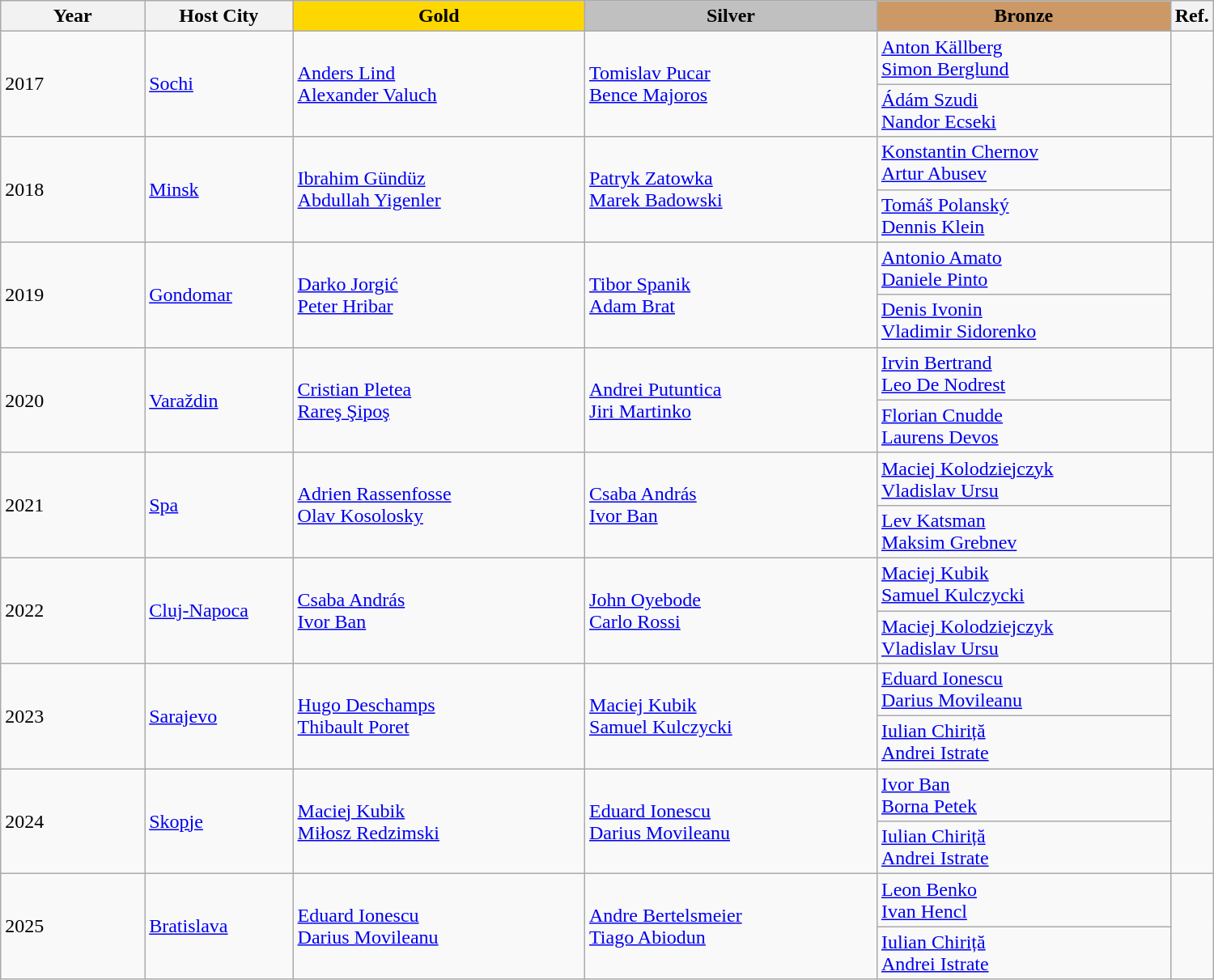<table class="wikitable" style="text-align:left; width:1000px;">
<tr>
<th width="120">Year</th>
<th width="120">Host City</th>
<th width="250" style="background-color: gold">Gold</th>
<th width="250" style="background-color: silver">Silver</th>
<th width="250" style="background-color: #cc9966">Bronze</th>
<th width="15">Ref.</th>
</tr>
<tr>
<td rowspan=2>2017</td>
<td rowspan=2><a href='#'>Sochi</a></td>
<td rowspan=2> <a href='#'>Anders Lind</a><br> <a href='#'>Alexander Valuch</a></td>
<td rowspan=2> <a href='#'>Tomislav Pucar</a><br> <a href='#'>Bence Majoros</a></td>
<td> <a href='#'>Anton Källberg</a><br> <a href='#'>Simon Berglund</a></td>
<td rowspan=2></td>
</tr>
<tr>
<td> <a href='#'>Ádám Szudi</a><br> <a href='#'>Nandor Ecseki</a></td>
</tr>
<tr>
<td rowspan=2>2018</td>
<td rowspan=2><a href='#'>Minsk</a></td>
<td rowspan=2> <a href='#'>Ibrahim Gündüz</a><br> <a href='#'>Abdullah Yigenler</a></td>
<td rowspan=2> <a href='#'>Patryk Zatowka</a><br> <a href='#'>Marek Badowski</a></td>
<td> <a href='#'>Konstantin Chernov</a><br> <a href='#'>Artur Abusev</a></td>
<td rowspan=2></td>
</tr>
<tr>
<td> <a href='#'>Tomáš Polanský</a><br> <a href='#'>Dennis Klein</a></td>
</tr>
<tr>
<td rowspan=2>2019</td>
<td rowspan=2><a href='#'>Gondomar</a></td>
<td rowspan=2> <a href='#'>Darko Jorgić</a><br> <a href='#'>Peter Hribar</a></td>
<td rowspan=2> <a href='#'>Tibor Spanik</a><br> <a href='#'>Adam Brat</a></td>
<td> <a href='#'>Antonio Amato</a><br> <a href='#'>Daniele Pinto</a></td>
<td rowspan=2></td>
</tr>
<tr>
<td> <a href='#'>Denis Ivonin</a><br> <a href='#'>Vladimir Sidorenko</a></td>
</tr>
<tr>
<td rowspan=2>2020</td>
<td rowspan=2><a href='#'>Varaždin</a></td>
<td rowspan=2> <a href='#'>Cristian Pletea</a><br> <a href='#'>Rareş Şipoş</a></td>
<td rowspan=2> <a href='#'>Andrei Putuntica</a><br> <a href='#'>Jiri Martinko</a></td>
<td> <a href='#'>Irvin Bertrand</a><br> <a href='#'>Leo De Nodrest</a></td>
<td rowspan=2></td>
</tr>
<tr>
<td> <a href='#'>Florian Cnudde</a><br> <a href='#'>Laurens Devos</a></td>
</tr>
<tr>
<td rowspan=2>2021</td>
<td rowspan=2><a href='#'>Spa</a></td>
<td rowspan=2> <a href='#'>Adrien Rassenfosse</a><br> <a href='#'>Olav Kosolosky</a></td>
<td rowspan=2> <a href='#'>Csaba András</a><br> <a href='#'>Ivor Ban</a></td>
<td> <a href='#'>Maciej Kolodziejczyk</a><br> <a href='#'>Vladislav Ursu</a></td>
<td rowspan=2></td>
</tr>
<tr>
<td> <a href='#'>Lev Katsman</a><br> <a href='#'>Maksim Grebnev</a></td>
</tr>
<tr>
<td rowspan=2>2022</td>
<td rowspan=2><a href='#'>Cluj-Napoca</a></td>
<td rowspan=2> <a href='#'>Csaba András</a><br> <a href='#'>Ivor Ban</a></td>
<td rowspan=2> <a href='#'>John Oyebode</a><br> <a href='#'>Carlo Rossi</a></td>
<td> <a href='#'>Maciej Kubik</a><br> <a href='#'>Samuel Kulczycki</a></td>
<td rowspan=2></td>
</tr>
<tr>
<td> <a href='#'>Maciej Kolodziejczyk</a><br> <a href='#'>Vladislav Ursu</a></td>
</tr>
<tr>
<td rowspan=2>2023</td>
<td rowspan=2><a href='#'>Sarajevo</a></td>
<td rowspan=2> <a href='#'>Hugo Deschamps</a><br> <a href='#'>Thibault Poret</a></td>
<td rowspan=2> <a href='#'>Maciej Kubik</a><br> <a href='#'>Samuel Kulczycki</a></td>
<td> <a href='#'>Eduard Ionescu</a><br> <a href='#'>Darius Movileanu</a></td>
<td rowspan=2></td>
</tr>
<tr>
<td> <a href='#'>Iulian Chiriță</a><br> <a href='#'>Andrei Istrate</a></td>
</tr>
<tr>
<td rowspan=2>2024</td>
<td rowspan=2><a href='#'>Skopje</a></td>
<td rowspan=2> <a href='#'>Maciej Kubik</a><br> <a href='#'>Miłosz Redzimski</a></td>
<td rowspan=2> <a href='#'>Eduard Ionescu</a><br> <a href='#'>Darius Movileanu</a></td>
<td> <a href='#'>Ivor Ban</a><br> <a href='#'>Borna Petek</a></td>
<td rowspan=2></td>
</tr>
<tr>
<td> <a href='#'>Iulian Chiriță</a><br> <a href='#'>Andrei Istrate</a></td>
</tr>
<tr>
<td rowspan=2>2025</td>
<td rowspan=2><a href='#'>Bratislava</a></td>
<td rowspan=2> <a href='#'>Eduard Ionescu</a><br> <a href='#'>Darius Movileanu</a></td>
<td rowspan=2> <a href='#'>Andre Bertelsmeier</a><br> <a href='#'>Tiago Abiodun</a></td>
<td> <a href='#'>Leon Benko</a><br> <a href='#'>Ivan Hencl</a></td>
<td rowspan=2></td>
</tr>
<tr>
<td> <a href='#'>Iulian Chiriță</a><br> <a href='#'>Andrei Istrate</a></td>
</tr>
</table>
